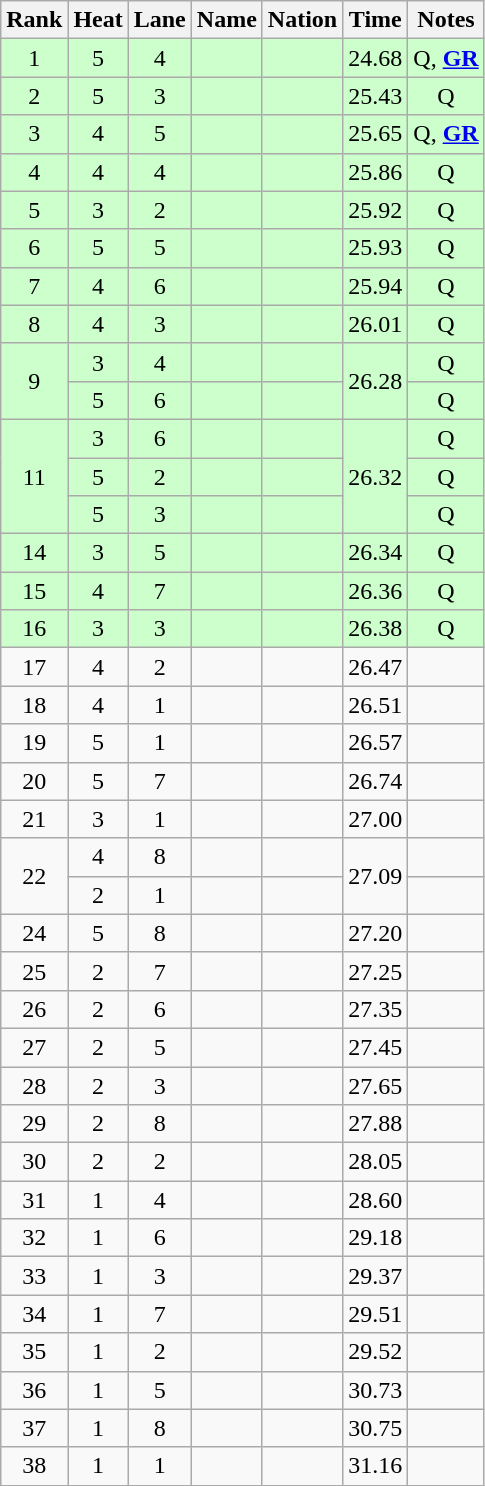<table class="wikitable sortable" style="text-align:center">
<tr>
<th>Rank</th>
<th>Heat</th>
<th>Lane</th>
<th>Name</th>
<th>Nation</th>
<th>Time</th>
<th>Notes</th>
</tr>
<tr bgcolor=ccffcc>
<td>1</td>
<td>5</td>
<td>4</td>
<td align="left"></td>
<td align="left"></td>
<td>24.68</td>
<td>Q, <strong><a href='#'>GR</a></strong></td>
</tr>
<tr bgcolor=ccffcc>
<td>2</td>
<td>5</td>
<td>3</td>
<td align="left"></td>
<td align="left"></td>
<td>25.43</td>
<td>Q</td>
</tr>
<tr bgcolor=ccffcc>
<td>3</td>
<td>4</td>
<td>5</td>
<td align="left"></td>
<td align="left"></td>
<td>25.65</td>
<td>Q, <strong><a href='#'>GR</a></strong></td>
</tr>
<tr bgcolor=ccffcc>
<td>4</td>
<td>4</td>
<td>4</td>
<td align="left"></td>
<td align="left"></td>
<td>25.86</td>
<td>Q</td>
</tr>
<tr bgcolor=ccffcc>
<td>5</td>
<td>3</td>
<td>2</td>
<td align="left"></td>
<td align="left"></td>
<td>25.92</td>
<td>Q</td>
</tr>
<tr bgcolor=ccffcc>
<td>6</td>
<td>5</td>
<td>5</td>
<td align="left"></td>
<td align="left"></td>
<td>25.93</td>
<td>Q</td>
</tr>
<tr bgcolor=ccffcc>
<td>7</td>
<td>4</td>
<td>6</td>
<td align="left"></td>
<td align="left"></td>
<td>25.94</td>
<td>Q</td>
</tr>
<tr bgcolor=ccffcc>
<td>8</td>
<td>4</td>
<td>3</td>
<td align="left"></td>
<td align="left"></td>
<td>26.01</td>
<td>Q</td>
</tr>
<tr bgcolor=ccffcc>
<td rowspan=2>9</td>
<td>3</td>
<td>4</td>
<td align="left"></td>
<td align="left"></td>
<td rowspan=2>26.28</td>
<td>Q</td>
</tr>
<tr bgcolor=ccffcc>
<td>5</td>
<td>6</td>
<td align="left"></td>
<td align="left"></td>
<td>Q</td>
</tr>
<tr bgcolor=ccffcc>
<td rowspan=3>11</td>
<td>3</td>
<td>6</td>
<td align="left"></td>
<td align="left"></td>
<td rowspan=3>26.32</td>
<td>Q</td>
</tr>
<tr bgcolor=ccffcc>
<td>5</td>
<td>2</td>
<td align="left"></td>
<td align="left"></td>
<td>Q</td>
</tr>
<tr bgcolor=ccffcc>
<td>5</td>
<td>3</td>
<td align="left"></td>
<td align="left"></td>
<td>Q</td>
</tr>
<tr bgcolor=ccffcc>
<td>14</td>
<td>3</td>
<td>5</td>
<td align="left"></td>
<td align="left"></td>
<td>26.34</td>
<td>Q</td>
</tr>
<tr bgcolor=ccffcc>
<td>15</td>
<td>4</td>
<td>7</td>
<td align="left"></td>
<td align="left"></td>
<td>26.36</td>
<td>Q</td>
</tr>
<tr bgcolor=ccffcc>
<td>16</td>
<td>3</td>
<td>3</td>
<td align="left"></td>
<td align="left"></td>
<td>26.38</td>
<td>Q</td>
</tr>
<tr>
<td>17</td>
<td>4</td>
<td>2</td>
<td align="left"></td>
<td align="left"></td>
<td>26.47</td>
<td></td>
</tr>
<tr>
<td>18</td>
<td>4</td>
<td>1</td>
<td align="left"></td>
<td align="left"></td>
<td>26.51</td>
<td></td>
</tr>
<tr>
<td>19</td>
<td>5</td>
<td>1</td>
<td align="left"></td>
<td align="left"></td>
<td>26.57</td>
<td></td>
</tr>
<tr>
<td>20</td>
<td>5</td>
<td>7</td>
<td align="left"></td>
<td align="left"></td>
<td>26.74</td>
<td></td>
</tr>
<tr>
<td>21</td>
<td>3</td>
<td>1</td>
<td align="left"></td>
<td align="left"></td>
<td>27.00</td>
<td></td>
</tr>
<tr>
<td rowspan=2>22</td>
<td>4</td>
<td>8</td>
<td align="left"></td>
<td align="left"></td>
<td rowspan=2>27.09</td>
<td></td>
</tr>
<tr>
<td>2</td>
<td>1</td>
<td align="left"></td>
<td align="left"></td>
<td></td>
</tr>
<tr>
<td>24</td>
<td>5</td>
<td>8</td>
<td align="left"></td>
<td align="left"></td>
<td>27.20</td>
<td></td>
</tr>
<tr>
<td>25</td>
<td>2</td>
<td>7</td>
<td align="left"></td>
<td align="left"></td>
<td>27.25</td>
<td></td>
</tr>
<tr>
<td>26</td>
<td>2</td>
<td>6</td>
<td align="left"></td>
<td align="left"></td>
<td>27.35</td>
<td></td>
</tr>
<tr>
<td>27</td>
<td>2</td>
<td>5</td>
<td align="left"></td>
<td align="left"></td>
<td>27.45</td>
<td></td>
</tr>
<tr>
<td>28</td>
<td>2</td>
<td>3</td>
<td align="left"></td>
<td align="left"></td>
<td>27.65</td>
<td></td>
</tr>
<tr>
<td>29</td>
<td>2</td>
<td>8</td>
<td align="left"></td>
<td align="left"></td>
<td>27.88</td>
<td></td>
</tr>
<tr>
<td>30</td>
<td>2</td>
<td>2</td>
<td align="left"></td>
<td align="left"></td>
<td>28.05</td>
<td></td>
</tr>
<tr>
<td>31</td>
<td>1</td>
<td>4</td>
<td align="left"></td>
<td align="left"></td>
<td>28.60</td>
<td></td>
</tr>
<tr>
<td>32</td>
<td>1</td>
<td>6</td>
<td align="left"></td>
<td align="left"></td>
<td>29.18</td>
<td></td>
</tr>
<tr>
<td>33</td>
<td>1</td>
<td>3</td>
<td align="left"></td>
<td align="left"></td>
<td>29.37</td>
<td></td>
</tr>
<tr>
<td>34</td>
<td>1</td>
<td>7</td>
<td align="left"></td>
<td align="left"></td>
<td>29.51</td>
<td></td>
</tr>
<tr>
<td>35</td>
<td>1</td>
<td>2</td>
<td align="left"></td>
<td align="left"></td>
<td>29.52</td>
<td></td>
</tr>
<tr>
<td>36</td>
<td>1</td>
<td>5</td>
<td align="left"></td>
<td align="left"></td>
<td>30.73</td>
<td></td>
</tr>
<tr>
<td>37</td>
<td>1</td>
<td>8</td>
<td align="left"></td>
<td align="left"></td>
<td>30.75</td>
<td></td>
</tr>
<tr>
<td>38</td>
<td>1</td>
<td>1</td>
<td align="left"></td>
<td align="left"></td>
<td>31.16</td>
<td></td>
</tr>
</table>
